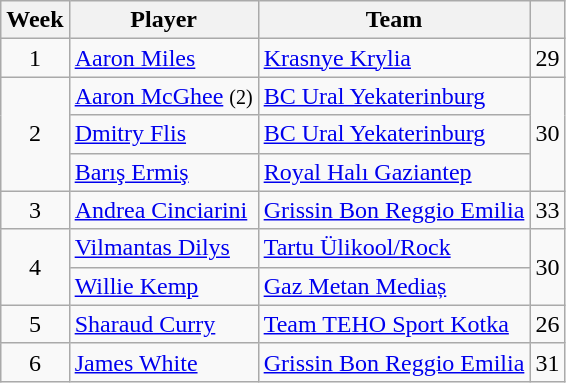<table class="wikitable sortable" style="text-align: center;">
<tr>
<th style="text-align:center;">Week</th>
<th style="text-align:center;">Player</th>
<th style="text-align:center;">Team</th>
<th style="text-align:center;"></th>
</tr>
<tr>
<td>1</td>
<td align="left"> <a href='#'>Aaron Miles</a></td>
<td align="left"> <a href='#'>Krasnye Krylia</a></td>
<td>29</td>
</tr>
<tr>
<td rowspan=3>2</td>
<td align="left"> <a href='#'>Aaron McGhee</a> <small>(2)</small></td>
<td align="left"> <a href='#'>BC Ural Yekaterinburg</a></td>
<td rowspan=3>30</td>
</tr>
<tr>
<td style="text-align:left;"> <a href='#'>Dmitry Flis</a></td>
<td style="text-align:left;"> <a href='#'>BC Ural Yekaterinburg</a></td>
</tr>
<tr>
<td style="text-align:left;"> <a href='#'>Barış Ermiş</a></td>
<td style="text-align:left;"> <a href='#'>Royal Halı Gaziantep</a></td>
</tr>
<tr>
<td>3</td>
<td align="left"> <a href='#'>Andrea Cinciarini</a></td>
<td align="left"> <a href='#'>Grissin Bon Reggio Emilia</a></td>
<td>33</td>
</tr>
<tr>
<td rowspan=2>4</td>
<td align="left"> <a href='#'>Vilmantas Dilys</a></td>
<td align="left"> <a href='#'>Tartu Ülikool/Rock</a></td>
<td rowspan=2>30</td>
</tr>
<tr>
<td style="text-align:left;"> <a href='#'>Willie Kemp</a></td>
<td align="left"> <a href='#'>Gaz Metan Mediaș</a></td>
</tr>
<tr>
<td>5</td>
<td align="left"> <a href='#'>Sharaud Curry</a></td>
<td align="left"> <a href='#'>Team TEHO Sport Kotka</a></td>
<td>26</td>
</tr>
<tr>
<td>6</td>
<td align="left"> <a href='#'>James White</a></td>
<td align="left"> <a href='#'>Grissin Bon Reggio Emilia</a></td>
<td>31</td>
</tr>
</table>
